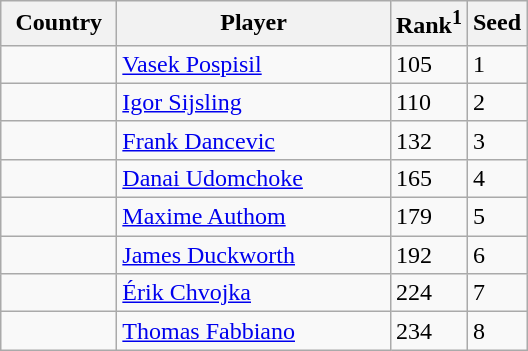<table class="sortable wikitable">
<tr>
<th style="width:70px;">Country</th>
<th style="width:175px;">Player</th>
<th>Rank<sup>1</sup></th>
<th>Seed</th>
</tr>
<tr>
<td></td>
<td><a href='#'>Vasek Pospisil</a></td>
<td>105</td>
<td>1</td>
</tr>
<tr>
<td></td>
<td><a href='#'>Igor Sijsling</a></td>
<td>110</td>
<td>2</td>
</tr>
<tr>
<td></td>
<td><a href='#'>Frank Dancevic</a></td>
<td>132</td>
<td>3</td>
</tr>
<tr>
<td></td>
<td><a href='#'>Danai Udomchoke</a></td>
<td>165</td>
<td>4</td>
</tr>
<tr>
<td></td>
<td><a href='#'>Maxime Authom</a></td>
<td>179</td>
<td>5</td>
</tr>
<tr>
<td></td>
<td><a href='#'>James Duckworth</a></td>
<td>192</td>
<td>6</td>
</tr>
<tr>
<td></td>
<td><a href='#'>Érik Chvojka</a></td>
<td>224</td>
<td>7</td>
</tr>
<tr>
<td></td>
<td><a href='#'>Thomas Fabbiano</a></td>
<td>234</td>
<td>8</td>
</tr>
</table>
